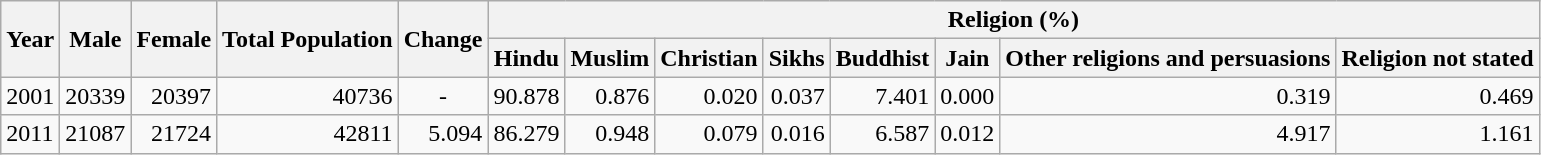<table class="wikitable">
<tr>
<th rowspan="2">Year</th>
<th rowspan="2">Male</th>
<th rowspan="2">Female</th>
<th rowspan="2">Total Population</th>
<th rowspan="2">Change</th>
<th colspan="8">Religion (%)</th>
</tr>
<tr>
<th>Hindu</th>
<th>Muslim</th>
<th>Christian</th>
<th>Sikhs</th>
<th>Buddhist</th>
<th>Jain</th>
<th>Other religions and persuasions</th>
<th>Religion not stated</th>
</tr>
<tr>
<td>2001</td>
<td style="text-align:right;">20339</td>
<td style="text-align:right;">20397</td>
<td style="text-align:right;">40736</td>
<td style="text-align:center;">-</td>
<td style="text-align:right;">90.878</td>
<td style="text-align:right;">0.876</td>
<td style="text-align:right;">0.020</td>
<td style="text-align:right;">0.037</td>
<td style="text-align:right;">7.401</td>
<td style="text-align:right;">0.000</td>
<td style="text-align:right;">0.319</td>
<td style="text-align:right;">0.469</td>
</tr>
<tr>
<td>2011</td>
<td style="text-align:right;">21087</td>
<td style="text-align:right;">21724</td>
<td style="text-align:right;">42811</td>
<td style="text-align:right;">5.094</td>
<td style="text-align:right;">86.279</td>
<td style="text-align:right;">0.948</td>
<td style="text-align:right;">0.079</td>
<td style="text-align:right;">0.016</td>
<td style="text-align:right;">6.587</td>
<td style="text-align:right;">0.012</td>
<td style="text-align:right;">4.917</td>
<td style="text-align:right;">1.161</td>
</tr>
</table>
